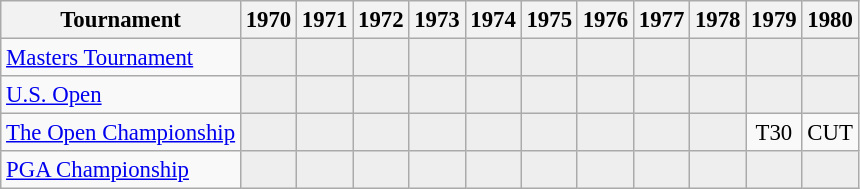<table class="wikitable" style="font-size:95%;text-align:center;">
<tr>
<th>Tournament</th>
<th>1970</th>
<th>1971</th>
<th>1972</th>
<th>1973</th>
<th>1974</th>
<th>1975</th>
<th>1976</th>
<th>1977</th>
<th>1978</th>
<th>1979</th>
<th>1980</th>
</tr>
<tr>
<td align=left><a href='#'>Masters Tournament</a></td>
<td style="background:#eeeeee;"></td>
<td style="background:#eeeeee;"></td>
<td style="background:#eeeeee;"></td>
<td style="background:#eeeeee;"></td>
<td style="background:#eeeeee;"></td>
<td style="background:#eeeeee;"></td>
<td style="background:#eeeeee;"></td>
<td style="background:#eeeeee;"></td>
<td style="background:#eeeeee;"></td>
<td style="background:#eeeeee;"></td>
<td style="background:#eeeeee;"></td>
</tr>
<tr>
<td align=left><a href='#'>U.S. Open</a></td>
<td style="background:#eeeeee;"></td>
<td style="background:#eeeeee;"></td>
<td style="background:#eeeeee;"></td>
<td style="background:#eeeeee;"></td>
<td style="background:#eeeeee;"></td>
<td style="background:#eeeeee;"></td>
<td style="background:#eeeeee;"></td>
<td style="background:#eeeeee;"></td>
<td style="background:#eeeeee;"></td>
<td style="background:#eeeeee;"></td>
<td style="background:#eeeeee;"></td>
</tr>
<tr>
<td align=left><a href='#'>The Open Championship</a></td>
<td style="background:#eeeeee;"></td>
<td style="background:#eeeeee;"></td>
<td style="background:#eeeeee;"></td>
<td style="background:#eeeeee;"></td>
<td style="background:#eeeeee;"></td>
<td style="background:#eeeeee;"></td>
<td style="background:#eeeeee;"></td>
<td style="background:#eeeeee;"></td>
<td style="background:#eeeeee;"></td>
<td>T30</td>
<td>CUT</td>
</tr>
<tr>
<td align=left><a href='#'>PGA Championship</a></td>
<td style="background:#eeeeee;"></td>
<td style="background:#eeeeee;"></td>
<td style="background:#eeeeee;"></td>
<td style="background:#eeeeee;"></td>
<td style="background:#eeeeee;"></td>
<td style="background:#eeeeee;"></td>
<td style="background:#eeeeee;"></td>
<td style="background:#eeeeee;"></td>
<td style="background:#eeeeee;"></td>
<td style="background:#eeeeee;"></td>
<td style="background:#eeeeee;"></td>
</tr>
</table>
